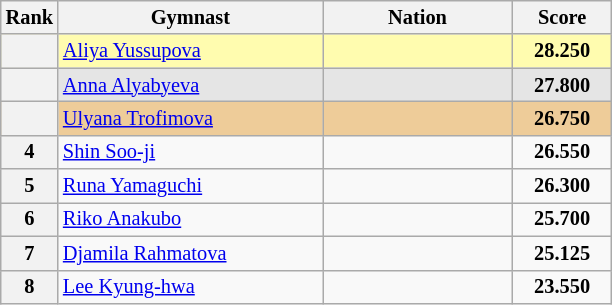<table class="wikitable sortable" style="text-align:center; font-size:85%">
<tr>
<th scope="col" style="width:20px;">Rank</th>
<th ! scope="col" style="width:170px;">Gymnast</th>
<th ! scope="col" style="width:120px;">Nation</th>
<th ! scope="col" style="width:60px;">Score</th>
</tr>
<tr style="background:#fffcaf;">
<th scope=row style="text-align:center"></th>
<td style="text-align:left;"><a href='#'>Aliya Yussupova</a></td>
<td style="text-align:left;"></td>
<td><strong>28.250</strong></td>
</tr>
<tr style="background:#e5e5e5;">
<th scope=row style="text-align:center"></th>
<td style="text-align:left;"><a href='#'>Anna Alyabyeva</a></td>
<td style="text-align:left;"></td>
<td><strong>27.800</strong></td>
</tr>
<tr style="background:#ec9;">
<th scope=row style="text-align:center"></th>
<td style="text-align:left;"><a href='#'>Ulyana Trofimova</a></td>
<td style="text-align:left;"></td>
<td><strong>26.750</strong></td>
</tr>
<tr>
<th scope=row style="text-align:center">4</th>
<td style="text-align:left;"><a href='#'>Shin Soo-ji</a></td>
<td style="text-align:left;"></td>
<td><strong>26.550</strong></td>
</tr>
<tr>
<th scope=row style="text-align:center">5</th>
<td style="text-align:left;"><a href='#'>Runa Yamaguchi</a></td>
<td style="text-align:left;"></td>
<td><strong>26.300</strong></td>
</tr>
<tr>
<th scope=row style="text-align:center">6</th>
<td style="text-align:left;"><a href='#'>Riko Anakubo</a></td>
<td style="text-align:left;"></td>
<td><strong>25.700</strong></td>
</tr>
<tr>
<th scope=row style="text-align:center">7</th>
<td style="text-align:left;"><a href='#'>Djamila Rahmatova</a></td>
<td style="text-align:left;"></td>
<td><strong>25.125</strong></td>
</tr>
<tr>
<th scope=row style="text-align:center">8</th>
<td style="text-align:left;"><a href='#'>Lee Kyung-hwa</a></td>
<td style="text-align:left;"></td>
<td><strong>23.550</strong></td>
</tr>
</table>
